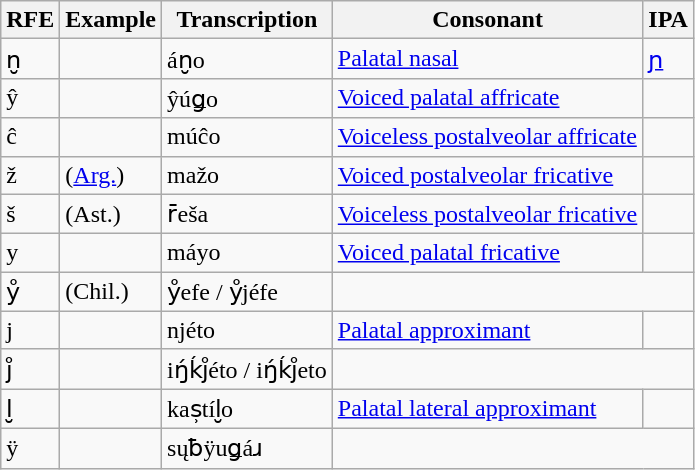<table class="wikitable">
<tr>
<th scope="col">RFE</th>
<th scope="col">Example</th>
<th scope="col">Transcription</th>
<th scope="col">Consonant</th>
<th scope="col">IPA</th>
</tr>
<tr>
<td>n̮</td>
<td></td>
<td>án̮o</td>
<td><a href='#'>Palatal nasal</a></td>
<td><a href='#'>ɲ</a></td>
</tr>
<tr>
<td>ŷ</td>
<td></td>
<td>ŷúǥo</td>
<td><a href='#'>Voiced palatal affricate</a></td>
<td></td>
</tr>
<tr>
<td>ĉ</td>
<td></td>
<td>múĉo</td>
<td><a href='#'>Voiceless postalveolar affricate</a></td>
<td></td>
</tr>
<tr>
<td>ž</td>
<td> (<a href='#'>Arg.</a>)</td>
<td>mažo</td>
<td><a href='#'>Voiced postalveolar fricative</a></td>
<td></td>
</tr>
<tr>
<td>š</td>
<td> (Ast.)</td>
<td>r̄eša</td>
<td><a href='#'>Voiceless postalveolar fricative</a></td>
<td></td>
</tr>
<tr>
<td>y</td>
<td></td>
<td>máyo</td>
<td><a href='#'>Voiced palatal fricative</a></td>
<td></td>
</tr>
<tr>
<td>ẙ</td>
<td> (Chil.)</td>
<td>ẙefe / ẙjéfe</td>
</tr>
<tr>
<td>j</td>
<td></td>
<td>njéto</td>
<td><a href='#'>Palatal approximant</a></td>
<td></td>
</tr>
<tr>
<td>j̊</td>
<td></td>
<td>iŋ́ḱj̊éto / iŋ́ḱj̊eto</td>
</tr>
<tr>
<td>l̮</td>
<td></td>
<td>kas̹tíl̮o</td>
<td><a href='#'>Palatal lateral approximant</a></td>
<td></td>
</tr>
<tr>
<td>ÿ</td>
<td></td>
<td>sųƀÿuǥáɹ</td>
</tr>
</table>
